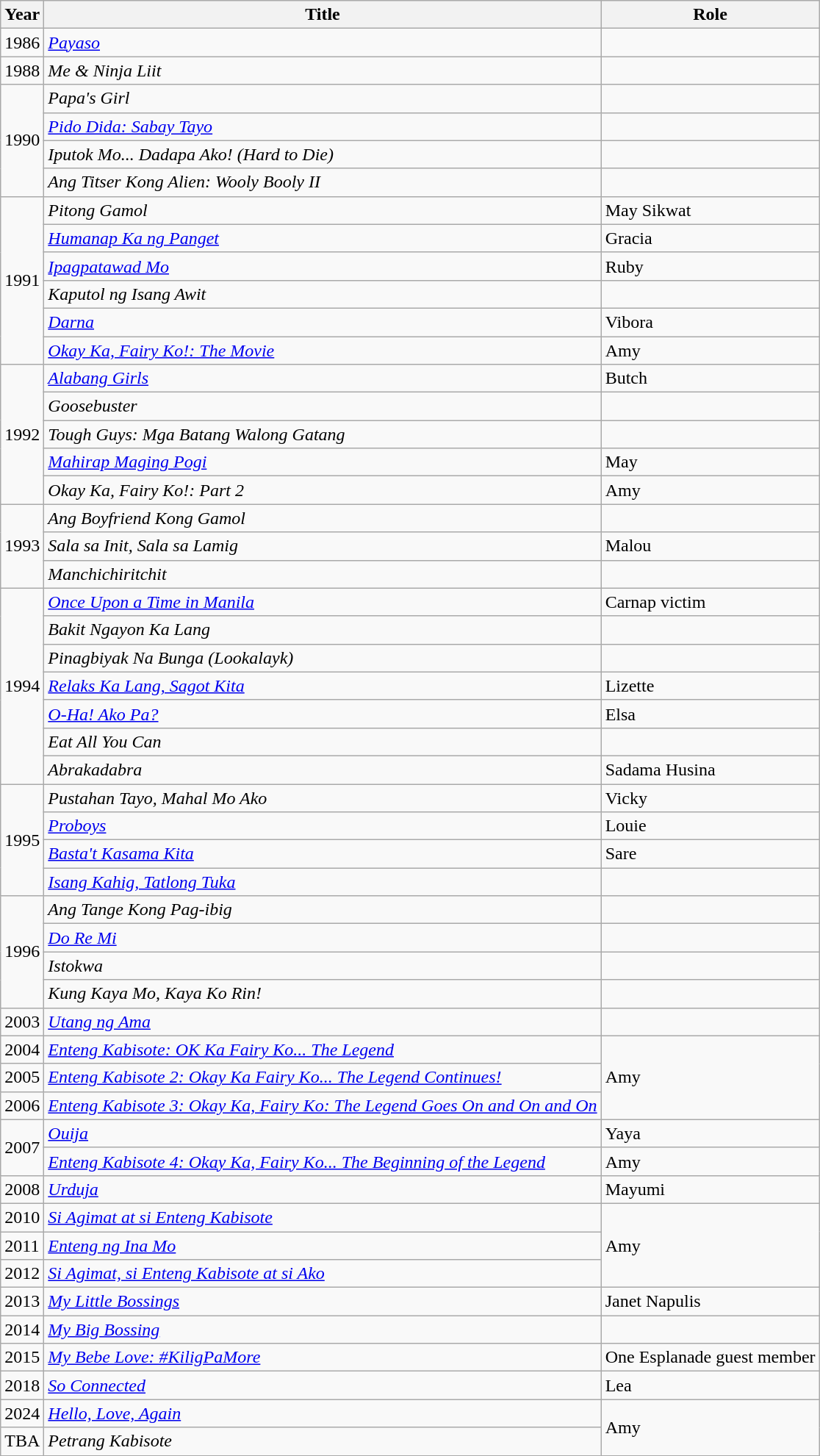<table class="wikitable sortable">
<tr>
<th>Year</th>
<th>Title</th>
<th>Role</th>
</tr>
<tr>
<td>1986</td>
<td><em><a href='#'>Payaso</a></em></td>
<td></td>
</tr>
<tr>
<td>1988</td>
<td><em>Me & Ninja Liit</em></td>
<td></td>
</tr>
<tr>
<td rowspan="4">1990</td>
<td><em>Papa's Girl</em></td>
<td></td>
</tr>
<tr>
<td><em><a href='#'>Pido Dida: Sabay Tayo</a></em></td>
<td></td>
</tr>
<tr>
<td><em>Iputok Mo... Dadapa Ako! (Hard to Die)</em></td>
<td></td>
</tr>
<tr>
<td><em>Ang Titser Kong Alien: Wooly Booly II</em></td>
<td></td>
</tr>
<tr>
<td rowspan="6">1991</td>
<td><em>Pitong Gamol</em></td>
<td>May Sikwat</td>
</tr>
<tr>
<td><em><a href='#'>Humanap Ka ng Panget</a></em></td>
<td>Gracia</td>
</tr>
<tr>
<td><em><a href='#'>Ipagpatawad Mo</a></em></td>
<td>Ruby </td>
</tr>
<tr>
<td><em>Kaputol ng Isang Awit</em></td>
<td></td>
</tr>
<tr>
<td><em><a href='#'>Darna</a></em></td>
<td>Vibora </td>
</tr>
<tr>
<td><em><a href='#'>Okay Ka, Fairy Ko!: The Movie</a></em></td>
<td>Amy </td>
</tr>
<tr>
<td rowspan="5">1992</td>
<td><em><a href='#'>Alabang Girls</a></em></td>
<td>Butch </td>
</tr>
<tr>
<td><em>Goosebuster</em></td>
<td></td>
</tr>
<tr>
<td><em>Tough Guys: Mga Batang Walong Gatang</em></td>
<td></td>
</tr>
<tr>
<td><em><a href='#'>Mahirap Maging Pogi</a></em></td>
<td>May </td>
</tr>
<tr>
<td><em>Okay Ka, Fairy Ko!: Part 2</em></td>
<td>Amy</td>
</tr>
<tr>
<td rowspan="3">1993</td>
<td><em>Ang Boyfriend Kong Gamol</em></td>
<td></td>
</tr>
<tr>
<td><em>Sala sa Init, Sala sa Lamig</em></td>
<td>Malou </td>
</tr>
<tr>
<td><em>Manchichiritchit</em></td>
<td></td>
</tr>
<tr>
<td rowspan="7">1994</td>
<td><em><a href='#'>Once Upon a Time in Manila</a></em></td>
<td>Carnap victim </td>
</tr>
<tr>
<td><em>Bakit Ngayon Ka Lang</em></td>
<td></td>
</tr>
<tr>
<td><em>Pinagbiyak Na Bunga (Lookalayk)</em></td>
<td></td>
</tr>
<tr>
<td><em><a href='#'>Relaks Ka Lang, Sagot Kita</a></em></td>
<td>Lizette </td>
</tr>
<tr>
<td><em><a href='#'>O-Ha! Ako Pa?</a></em></td>
<td>Elsa </td>
</tr>
<tr>
<td><em>Eat All You Can</em></td>
<td></td>
</tr>
<tr>
<td><em>Abrakadabra</em></td>
<td>Sadama Husina </td>
</tr>
<tr>
<td rowspan="4">1995</td>
<td><em>Pustahan Tayo, Mahal Mo Ako</em></td>
<td>Vicky </td>
</tr>
<tr>
<td><em><a href='#'>Proboys</a></em></td>
<td>Louie </td>
</tr>
<tr>
<td><em><a href='#'>Basta't Kasama Kita</a></em></td>
<td>Sare </td>
</tr>
<tr>
<td><em><a href='#'>Isang Kahig, Tatlong Tuka</a></em></td>
<td></td>
</tr>
<tr>
<td rowspan="4">1996</td>
<td><em>Ang Tange Kong Pag-ibig</em></td>
<td></td>
</tr>
<tr>
<td><em><a href='#'>Do Re Mi</a></em></td>
<td></td>
</tr>
<tr>
<td><em>Istokwa</em></td>
<td></td>
</tr>
<tr>
<td><em>Kung Kaya Mo, Kaya Ko Rin!</em></td>
<td></td>
</tr>
<tr>
<td>2003</td>
<td><em><a href='#'>Utang ng Ama</a></em></td>
<td></td>
</tr>
<tr>
<td>2004</td>
<td><em><a href='#'>Enteng Kabisote: OK Ka Fairy Ko... The Legend</a></em></td>
<td rowspan="3">Amy</td>
</tr>
<tr>
<td>2005</td>
<td><em><a href='#'>Enteng Kabisote 2: Okay Ka Fairy Ko... The Legend Continues!</a></em></td>
</tr>
<tr>
<td>2006</td>
<td><em><a href='#'>Enteng Kabisote 3: Okay Ka, Fairy Ko: The Legend Goes On and On and On</a></em></td>
</tr>
<tr>
<td rowspan="2">2007</td>
<td><em><a href='#'>Ouija</a></em></td>
<td>Yaya</td>
</tr>
<tr>
<td><em><a href='#'>Enteng Kabisote 4: Okay Ka, Fairy Ko... The Beginning of the Legend</a></em></td>
<td>Amy</td>
</tr>
<tr>
<td>2008</td>
<td><em><a href='#'>Urduja</a></em></td>
<td>Mayumi</td>
</tr>
<tr>
<td>2010</td>
<td><em><a href='#'>Si Agimat at si Enteng Kabisote</a></em></td>
<td rowspan="3">Amy</td>
</tr>
<tr>
<td>2011</td>
<td><em><a href='#'>Enteng ng Ina Mo</a></em></td>
</tr>
<tr>
<td>2012</td>
<td><em><a href='#'>Si Agimat, si Enteng Kabisote at si Ako</a></em></td>
</tr>
<tr>
<td>2013</td>
<td><em><a href='#'>My Little Bossings</a></em></td>
<td>Janet Napulis</td>
</tr>
<tr>
<td>2014</td>
<td><em><a href='#'>My Big Bossing</a></em></td>
<td></td>
</tr>
<tr>
<td>2015</td>
<td><em><a href='#'>My Bebe Love: #KiligPaMore</a></em></td>
<td>One Esplanade guest member</td>
</tr>
<tr>
<td>2018</td>
<td><em><a href='#'>So Connected</a></em></td>
<td>Lea </td>
</tr>
<tr>
<td>2024</td>
<td><em><a href='#'>Hello, Love, Again</a></em></td>
<td rowspan="2">Amy</td>
</tr>
<tr>
<td>TBA</td>
<td><em>Petrang Kabisote</em></td>
</tr>
</table>
